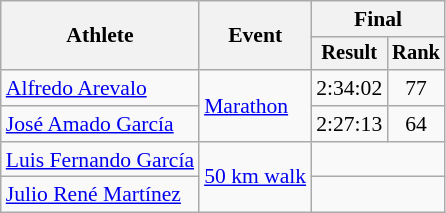<table class=wikitable style="font-size:90%">
<tr>
<th rowspan="2">Athlete</th>
<th rowspan="2">Event</th>
<th colspan="2">Final</th>
</tr>
<tr style="font-size:95%">
<th>Result</th>
<th>Rank</th>
</tr>
<tr align=center>
<td align=left><a href='#'>Alfredo Arevalo</a></td>
<td align=left rowspan=2><a href='#'>Marathon</a></td>
<td>2:34:02</td>
<td>77</td>
</tr>
<tr align=center>
<td align=left><a href='#'>José Amado García</a></td>
<td>2:27:13</td>
<td>64</td>
</tr>
<tr align=center>
<td align=left><a href='#'>Luis Fernando García</a></td>
<td align=left rowspan=2><a href='#'>50 km walk</a></td>
<td colspan=2></td>
</tr>
<tr align=center>
<td align=left><a href='#'>Julio René Martínez</a></td>
<td colspan=2></td>
</tr>
</table>
